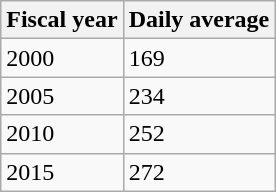<table class="wikitable">
<tr>
<th>Fiscal year</th>
<th>Daily average</th>
</tr>
<tr>
<td>2000</td>
<td>169</td>
</tr>
<tr>
<td>2005</td>
<td>234</td>
</tr>
<tr>
<td>2010</td>
<td>252</td>
</tr>
<tr>
<td>2015</td>
<td>272</td>
</tr>
</table>
